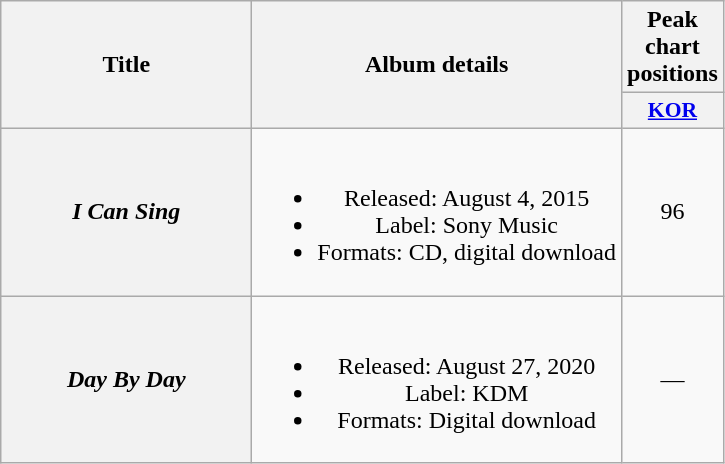<table class="wikitable plainrowheaders" style="text-align:center;">
<tr>
<th rowspan="2" scope="col" style="width:10em;">Title</th>
<th rowspan="2" scope="col">Album details</th>
<th scope="col">Peak chart positions</th>
</tr>
<tr>
<th scope="col" style="width:2.5em;font-size:90%;"><a href='#'>KOR</a><br></th>
</tr>
<tr>
<th scope="row"><em>I Can Sing</em></th>
<td><br><ul><li>Released: August 4, 2015</li><li>Label: Sony Music</li><li>Formats: CD, digital download</li></ul></td>
<td>96</td>
</tr>
<tr>
<th scope="row"><em>Day By Day</em></th>
<td><br><ul><li>Released: August 27, 2020</li><li>Label: KDM</li><li>Formats: Digital download</li></ul></td>
<td>—</td>
</tr>
</table>
